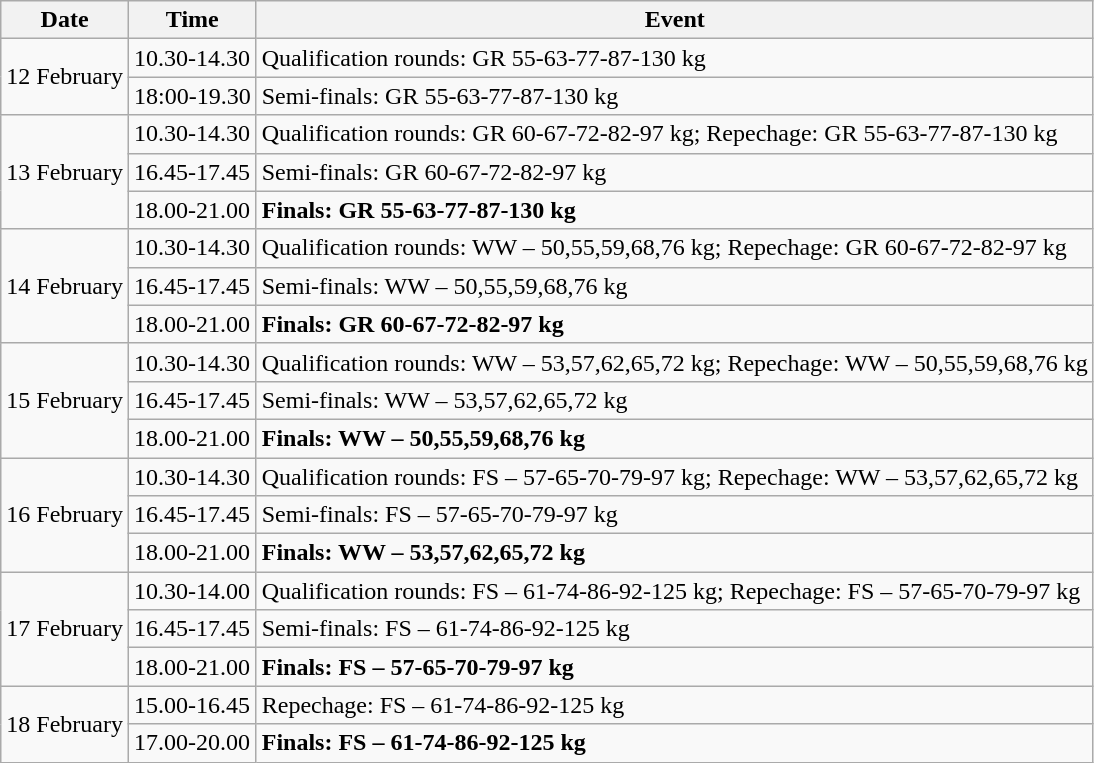<table class=wikitable>
<tr>
<th>Date</th>
<th>Time</th>
<th>Event</th>
</tr>
<tr>
<td rowspan="2">12 February</td>
<td>10.30-14.30</td>
<td>Qualification rounds: GR 55-63-77-87-130 kg</td>
</tr>
<tr>
<td>18:00-19.30</td>
<td>Semi-finals: GR 55-63-77-87-130 kg</td>
</tr>
<tr>
<td rowspan="3">13 February</td>
<td>10.30-14.30</td>
<td>Qualification rounds: GR 60-67-72-82-97 kg; Repechage: GR 55-63-77-87-130 kg</td>
</tr>
<tr>
<td>16.45-17.45</td>
<td>Semi-finals: GR 60-67-72-82-97 kg</td>
</tr>
<tr>
<td>18.00-21.00</td>
<td><strong>Finals: GR 55-63-77-87-130 kg</strong></td>
</tr>
<tr>
<td rowspan="3">14 February</td>
<td>10.30-14.30</td>
<td>Qualification rounds: WW – 50,55,59,68,76 kg; Repechage: GR 60-67-72-82-97 kg</td>
</tr>
<tr>
<td>16.45-17.45</td>
<td>Semi-finals: WW – 50,55,59,68,76 kg</td>
</tr>
<tr>
<td>18.00-21.00</td>
<td><strong>Finals: GR 60-67-72-82-97 kg</strong></td>
</tr>
<tr>
<td rowspan="3">15 February</td>
<td>10.30-14.30</td>
<td>Qualification rounds: WW – 53,57,62,65,72 kg; Repechage: WW – 50,55,59,68,76 kg</td>
</tr>
<tr>
<td>16.45-17.45</td>
<td>Semi-finals: WW – 53,57,62,65,72 kg</td>
</tr>
<tr>
<td>18.00-21.00</td>
<td><strong>Finals: WW – 50,55,59,68,76 kg</strong></td>
</tr>
<tr>
<td rowspan="3">16 February</td>
<td>10.30-14.30</td>
<td>Qualification rounds: FS – 57-65-70-79-97 kg; Repechage: WW – 53,57,62,65,72 kg</td>
</tr>
<tr>
<td>16.45-17.45</td>
<td>Semi-finals: FS – 57-65-70-79-97 kg</td>
</tr>
<tr>
<td>18.00-21.00</td>
<td><strong>Finals: WW – 53,57,62,65,72 kg</strong></td>
</tr>
<tr>
<td rowspan="3">17 February</td>
<td>10.30-14.00</td>
<td>Qualification rounds: FS – 61-74-86-92-125 kg; Repechage: FS – 57-65-70-79-97 kg</td>
</tr>
<tr>
<td>16.45-17.45</td>
<td>Semi-finals: FS – 61-74-86-92-125 kg</td>
</tr>
<tr>
<td>18.00-21.00</td>
<td><strong>Finals: FS – 57-65-70-79-97 kg</strong></td>
</tr>
<tr>
<td rowspan="2">18 February</td>
<td>15.00-16.45</td>
<td>Repechage: FS – 61-74-86-92-125 kg</td>
</tr>
<tr>
<td>17.00-20.00</td>
<td><strong>Finals: FS – 61-74-86-92-125 kg</strong></td>
</tr>
</table>
